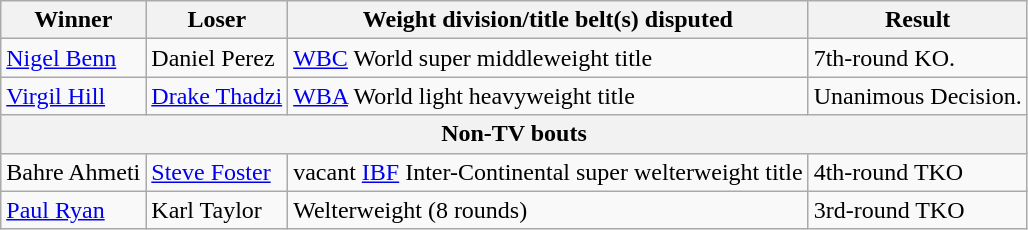<table class=wikitable>
<tr>
<th>Winner</th>
<th>Loser</th>
<th>Weight division/title belt(s) disputed</th>
<th>Result</th>
</tr>
<tr>
<td> <a href='#'>Nigel Benn</a></td>
<td> Daniel Perez</td>
<td><a href='#'>WBC</a> World super middleweight title</td>
<td>7th-round KO.</td>
</tr>
<tr>
<td> <a href='#'>Virgil Hill</a></td>
<td> <a href='#'>Drake Thadzi</a></td>
<td><a href='#'>WBA</a> World light heavyweight title</td>
<td>Unanimous Decision.</td>
</tr>
<tr>
<th colspan=4>Non-TV bouts</th>
</tr>
<tr>
<td> Bahre Ahmeti</td>
<td> <a href='#'>Steve Foster</a></td>
<td>vacant <a href='#'>IBF</a> Inter-Continental super welterweight title</td>
<td>4th-round TKO</td>
</tr>
<tr>
<td> <a href='#'>Paul Ryan</a></td>
<td> Karl Taylor</td>
<td>Welterweight (8 rounds)</td>
<td>3rd-round TKO</td>
</tr>
</table>
